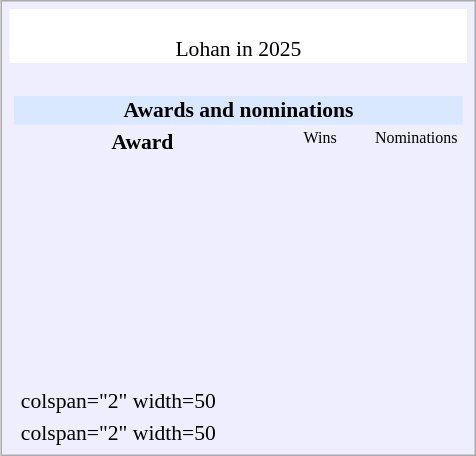<table class="infobox" style="width:22em; text-align:left; font-size:90%; vertical-align:middle; background:#eef;">
<tr style="background:white;">
<td colspan="3" style="text-align:center;"><br>Lohan in 2025</td>
</tr>
<tr>
<td colspan="3"><br><table class="collapsible collapsed" style="width:100%;">
<tr>
<th colspan="3" style="background:#d9e8ff; text-align:center;">Awards and nominations</th>
</tr>
<tr style="background-color#d9e8ff; text-align:center;">
<th style="vertical-align: middle;">Award</th>
<td style="background#cceecc; font-size:8pt;" width="60px">Wins</td>
<td style="background#eecccc; font-size:8pt;" width="60px">Nominations</td>
</tr>
<tr>
<td align="center"><br></td>
<td></td>
<td></td>
</tr>
<tr>
<td align="center"><br></td>
<td></td>
<td></td>
</tr>
<tr>
<td align="center"><br></td>
<td></td>
<td></td>
</tr>
<tr>
<td align="center"><br></td>
<td></td>
<td></td>
</tr>
<tr>
<td align="center"><br></td>
<td></td>
<td></td>
</tr>
<tr>
<td align="center"><br></td>
<td></td>
<td></td>
</tr>
<tr>
<td align="center"><br></td>
<td></td>
<td></td>
</tr>
<tr>
</tr>
</table>
</td>
</tr>
<tr style="background-color#d9e8ff">
<td></td>
<td>colspan="2" width=50 </td>
</tr>
<tr>
<td></td>
<td>colspan="2" width=50 </td>
</tr>
</table>
